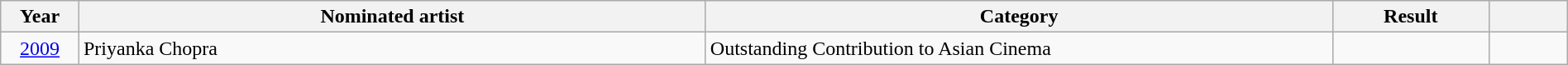<table class="wikitable sortable" width=100%>
<tr>
<th width=5%>Year</th>
<th width=40%>Nominated artist</th>
<th width=40%>Category</th>
<th width=10%>Result</th>
<th width=5%></th>
</tr>
<tr>
<td style="text-align:center;"><a href='#'>2009</a></td>
<td style="text-align:left;">Priyanka Chopra</td>
<td>Outstanding Contribution to Asian Cinema</td>
<td></td>
<td style="text-align:center;"></td>
</tr>
</table>
